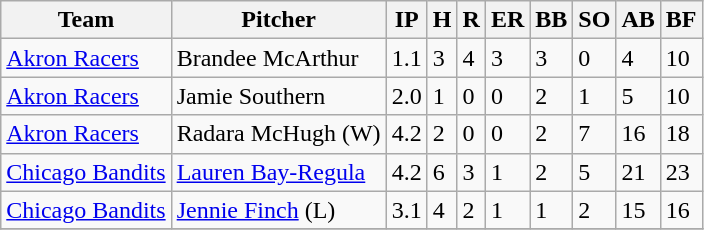<table class="wikitable">
<tr>
<th>Team</th>
<th>Pitcher</th>
<th>IP</th>
<th>H</th>
<th>R</th>
<th>ER</th>
<th>BB</th>
<th>SO</th>
<th>AB</th>
<th>BF</th>
</tr>
<tr>
<td><a href='#'>Akron Racers</a></td>
<td>Brandee McArthur</td>
<td>1.1</td>
<td>3</td>
<td>4</td>
<td>3</td>
<td>3</td>
<td>0</td>
<td>4</td>
<td>10</td>
</tr>
<tr>
<td><a href='#'>Akron Racers</a></td>
<td>Jamie Southern</td>
<td>2.0</td>
<td>1</td>
<td>0</td>
<td>0</td>
<td>2</td>
<td>1</td>
<td>5</td>
<td>10</td>
</tr>
<tr>
<td><a href='#'>Akron Racers</a></td>
<td>Radara McHugh (W)</td>
<td>4.2</td>
<td>2</td>
<td>0</td>
<td>0</td>
<td>2</td>
<td>7</td>
<td>16</td>
<td>18</td>
</tr>
<tr>
<td><a href='#'>Chicago Bandits</a></td>
<td><a href='#'>Lauren Bay-Regula</a></td>
<td>4.2</td>
<td>6</td>
<td>3</td>
<td>1</td>
<td>2</td>
<td>5</td>
<td>21</td>
<td>23</td>
</tr>
<tr>
<td><a href='#'>Chicago Bandits</a></td>
<td><a href='#'>Jennie Finch</a> (L)</td>
<td>3.1</td>
<td>4</td>
<td>2</td>
<td>1</td>
<td>1</td>
<td>2</td>
<td>15</td>
<td>16</td>
</tr>
<tr>
</tr>
</table>
